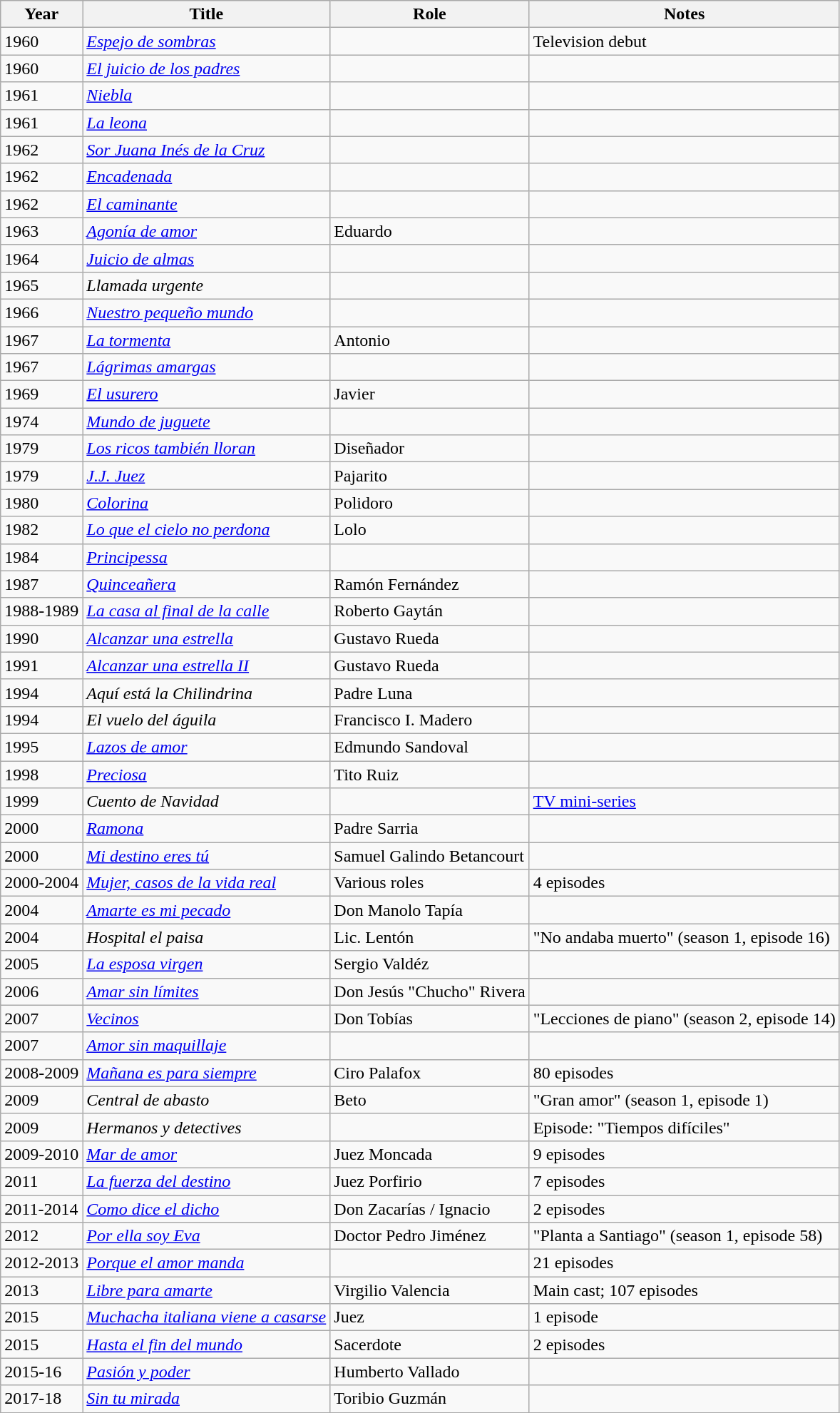<table class="wikitable">
<tr>
<th>Year</th>
<th>Title</th>
<th>Role</th>
<th>Notes</th>
</tr>
<tr>
<td>1960</td>
<td><em><a href='#'>Espejo de sombras</a></em></td>
<td></td>
<td>Television debut</td>
</tr>
<tr>
<td>1960</td>
<td><em><a href='#'>El juicio de los padres</a></em></td>
<td></td>
<td></td>
</tr>
<tr>
<td>1961</td>
<td><em><a href='#'>Niebla</a></em></td>
<td></td>
<td></td>
</tr>
<tr>
<td>1961</td>
<td><em><a href='#'>La leona</a></em></td>
<td></td>
<td></td>
</tr>
<tr>
<td>1962</td>
<td><em><a href='#'>Sor Juana Inés de la Cruz</a></em></td>
<td></td>
<td></td>
</tr>
<tr>
<td>1962</td>
<td><em><a href='#'>Encadenada</a></em></td>
<td></td>
<td></td>
</tr>
<tr>
<td>1962</td>
<td><em><a href='#'>El caminante</a></em></td>
<td></td>
<td></td>
</tr>
<tr>
<td>1963</td>
<td><em><a href='#'>Agonía de amor </a></em></td>
<td>Eduardo</td>
<td></td>
</tr>
<tr>
<td>1964</td>
<td><em><a href='#'>Juicio de almas</a></em></td>
<td></td>
<td></td>
</tr>
<tr>
<td>1965</td>
<td><em>Llamada urgente</em></td>
<td></td>
<td></td>
</tr>
<tr>
<td>1966</td>
<td><em><a href='#'>Nuestro pequeño mundo</a></em></td>
<td></td>
<td></td>
</tr>
<tr>
<td>1967</td>
<td><em><a href='#'>La tormenta</a></em></td>
<td>Antonio</td>
<td></td>
</tr>
<tr>
<td>1967</td>
<td><em><a href='#'>Lágrimas amargas</a></em></td>
<td></td>
<td></td>
</tr>
<tr>
<td>1969</td>
<td><em><a href='#'>El usurero</a></em></td>
<td>Javier</td>
<td></td>
</tr>
<tr>
<td>1974</td>
<td><em><a href='#'>Mundo de juguete</a></em></td>
<td></td>
<td></td>
</tr>
<tr>
<td>1979</td>
<td><em><a href='#'>Los ricos también lloran</a></em></td>
<td>Diseñador</td>
<td></td>
</tr>
<tr>
<td>1979</td>
<td><em><a href='#'>J.J. Juez</a></em></td>
<td>Pajarito</td>
<td></td>
</tr>
<tr>
<td>1980</td>
<td><em><a href='#'>Colorina</a></em></td>
<td>Polidoro</td>
<td></td>
</tr>
<tr>
<td>1982</td>
<td><em><a href='#'>Lo que el cielo no perdona</a></em></td>
<td>Lolo</td>
<td></td>
</tr>
<tr>
<td>1984</td>
<td><em><a href='#'>Principessa</a></em></td>
<td></td>
<td></td>
</tr>
<tr>
<td>1987</td>
<td><em><a href='#'>Quinceañera</a></em></td>
<td>Ramón Fernández</td>
<td></td>
</tr>
<tr>
<td>1988-1989</td>
<td><em><a href='#'>La casa al final de la calle</a></em></td>
<td>Roberto Gaytán</td>
<td></td>
</tr>
<tr>
<td>1990</td>
<td><em><a href='#'>Alcanzar una estrella</a></em></td>
<td>Gustavo Rueda</td>
<td></td>
</tr>
<tr>
<td>1991</td>
<td><em><a href='#'>Alcanzar una estrella II</a></em></td>
<td>Gustavo Rueda</td>
<td></td>
</tr>
<tr>
<td>1994</td>
<td><em>Aquí está la Chilindrina</em></td>
<td>Padre Luna</td>
<td></td>
</tr>
<tr>
<td>1994</td>
<td><em>El vuelo del águila</em></td>
<td>Francisco I. Madero</td>
<td></td>
</tr>
<tr>
<td>1995</td>
<td><em><a href='#'>Lazos de amor</a></em></td>
<td>Edmundo Sandoval</td>
<td></td>
</tr>
<tr>
<td>1998</td>
<td><em><a href='#'>Preciosa</a></em></td>
<td>Tito Ruiz</td>
<td></td>
</tr>
<tr>
<td>1999</td>
<td><em>Cuento de Navidad</em></td>
<td></td>
<td><a href='#'>TV mini-series</a></td>
</tr>
<tr>
<td>2000</td>
<td><em><a href='#'>Ramona</a></em></td>
<td>Padre Sarria</td>
<td></td>
</tr>
<tr>
<td>2000</td>
<td><em><a href='#'>Mi destino eres tú</a></em></td>
<td>Samuel Galindo Betancourt</td>
<td></td>
</tr>
<tr>
<td>2000-2004</td>
<td><em><a href='#'>Mujer, casos de la vida real</a></em></td>
<td>Various roles</td>
<td>4 episodes</td>
</tr>
<tr>
<td>2004</td>
<td><em><a href='#'>Amarte es mi pecado</a></em></td>
<td>Don Manolo Tapía</td>
<td></td>
</tr>
<tr>
<td>2004</td>
<td><em>Hospital el paisa</em></td>
<td>Lic. Lentón</td>
<td>"No andaba muerto" (season 1, episode 16)</td>
</tr>
<tr>
<td>2005</td>
<td><em><a href='#'>La esposa virgen</a></em></td>
<td>Sergio Valdéz</td>
<td></td>
</tr>
<tr>
<td>2006</td>
<td><em><a href='#'>Amar sin límites </a></em></td>
<td>Don Jesús "Chucho" Rivera</td>
<td></td>
</tr>
<tr>
<td>2007</td>
<td><em><a href='#'>Vecinos</a></em></td>
<td>Don Tobías</td>
<td>"Lecciones de piano" (season 2, episode 14)</td>
</tr>
<tr>
<td>2007</td>
<td><em><a href='#'>Amor sin maquillaje</a></em></td>
<td></td>
<td></td>
</tr>
<tr>
<td>2008-2009</td>
<td><em><a href='#'>Mañana es para siempre</a></em></td>
<td>Ciro Palafox</td>
<td>80 episodes</td>
</tr>
<tr>
<td>2009</td>
<td><em>Central de abasto</em></td>
<td>Beto</td>
<td>"Gran amor" (season 1, episode 1)</td>
</tr>
<tr>
<td>2009</td>
<td><em>Hermanos y detectives</em></td>
<td></td>
<td>Episode: "Tiempos difíciles"</td>
</tr>
<tr>
<td>2009-2010</td>
<td><em><a href='#'>Mar de amor</a></em></td>
<td>Juez Moncada</td>
<td>9 episodes</td>
</tr>
<tr>
<td>2011</td>
<td><em><a href='#'>La fuerza del destino</a></em></td>
<td>Juez Porfirio</td>
<td>7 episodes</td>
</tr>
<tr>
<td>2011-2014</td>
<td><em><a href='#'>Como dice el dicho</a></em></td>
<td>Don Zacarías / Ignacio</td>
<td>2 episodes</td>
</tr>
<tr>
<td>2012</td>
<td><em><a href='#'>Por ella soy Eva</a></em></td>
<td>Doctor Pedro Jiménez</td>
<td>"Planta a Santiago" (season 1, episode 58)</td>
</tr>
<tr>
<td>2012-2013</td>
<td><em><a href='#'>Porque el amor manda</a></em></td>
<td></td>
<td>21 episodes</td>
</tr>
<tr>
<td>2013</td>
<td><em><a href='#'>Libre para amarte</a></em></td>
<td>Virgilio Valencia</td>
<td>Main cast; 107 episodes</td>
</tr>
<tr>
<td>2015</td>
<td><em><a href='#'>Muchacha italiana viene a casarse</a></em></td>
<td>Juez</td>
<td>1 episode</td>
</tr>
<tr>
<td>2015</td>
<td><em><a href='#'>Hasta el fin del mundo </a></em></td>
<td>Sacerdote</td>
<td>2 episodes</td>
</tr>
<tr>
<td>2015-16</td>
<td><em><a href='#'>Pasión y poder</a></em></td>
<td>Humberto Vallado</td>
<td></td>
</tr>
<tr>
<td>2017-18</td>
<td><em><a href='#'>Sin tu mirada</a></em></td>
<td>Toribio Guzmán</td>
<td></td>
</tr>
<tr>
</tr>
</table>
